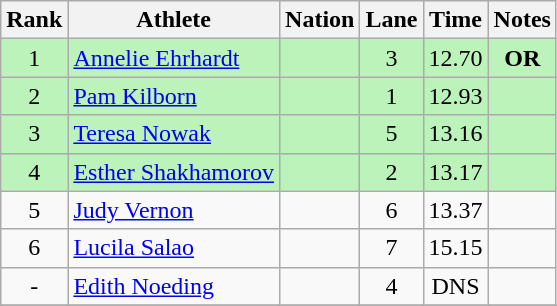<table class="wikitable sortable" style="text-align:center">
<tr>
<th>Rank</th>
<th>Athlete</th>
<th>Nation</th>
<th>Lane</th>
<th>Time</th>
<th>Notes</th>
</tr>
<tr bgcolor=bbf3bb>
<td>1</td>
<td align=left><a href='#'>Annelie Ehrhardt</a></td>
<td align=left></td>
<td>3</td>
<td>12.70</td>
<td><strong>OR</strong></td>
</tr>
<tr bgcolor=bbf3bb>
<td>2</td>
<td align=left><a href='#'>Pam Kilborn</a></td>
<td align=left></td>
<td>1</td>
<td>12.93</td>
<td></td>
</tr>
<tr bgcolor=bbf3bb>
<td>3</td>
<td align=left><a href='#'>Teresa Nowak</a></td>
<td align=left></td>
<td>5</td>
<td>13.16</td>
<td></td>
</tr>
<tr bgcolor=bbf3bb>
<td>4</td>
<td align=left><a href='#'>Esther Shakhamorov</a></td>
<td align=left></td>
<td>2</td>
<td>13.17</td>
<td></td>
</tr>
<tr>
<td>5</td>
<td align=left><a href='#'>Judy Vernon</a></td>
<td align=left></td>
<td>6</td>
<td>13.37</td>
<td></td>
</tr>
<tr>
<td>6</td>
<td align=left><a href='#'>Lucila Salao</a></td>
<td align=left></td>
<td>7</td>
<td>15.15</td>
<td></td>
</tr>
<tr>
<td>-</td>
<td align=left><a href='#'>Edith Noeding</a></td>
<td align=left></td>
<td>4</td>
<td>DNS</td>
<td></td>
</tr>
<tr>
</tr>
</table>
